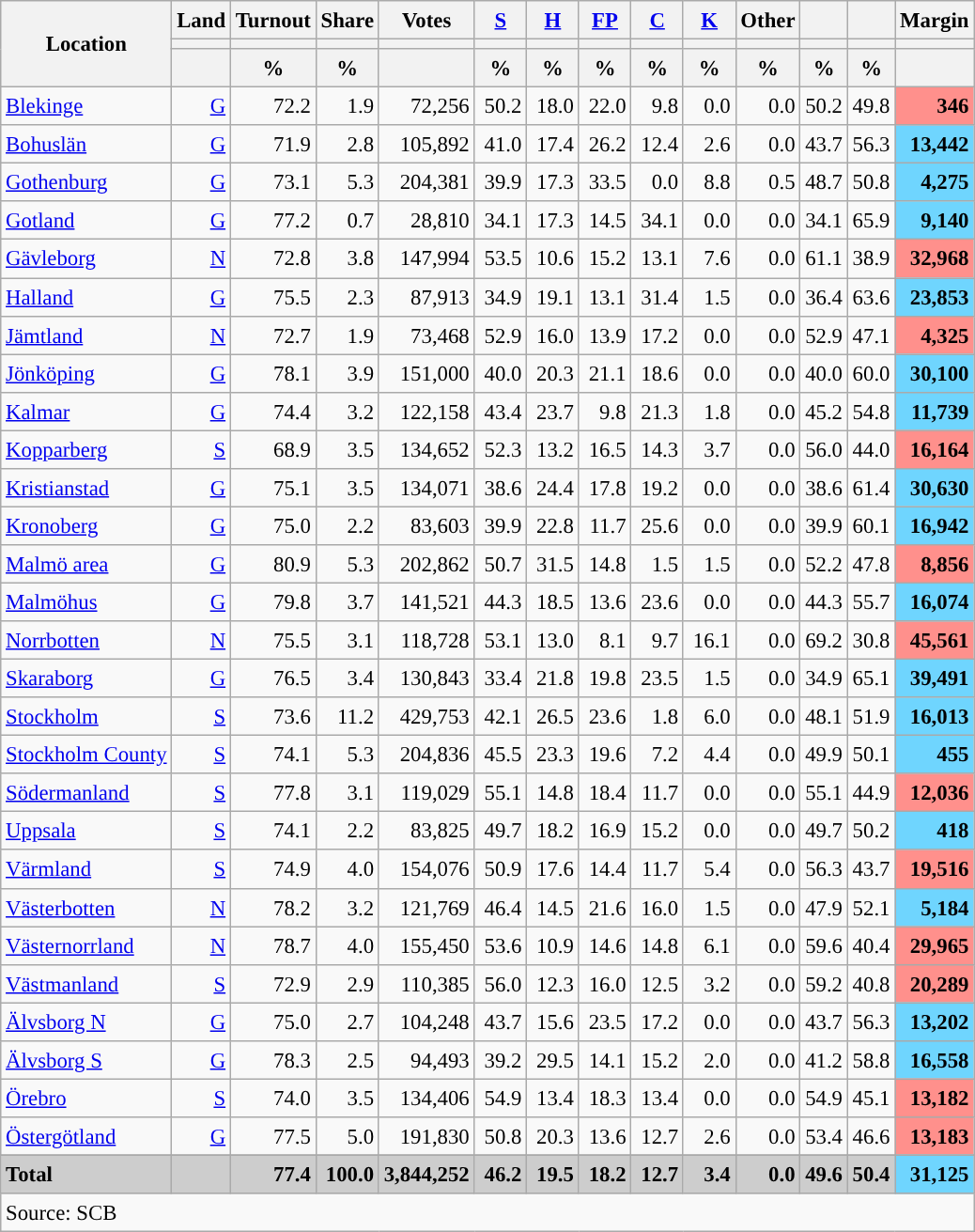<table class="wikitable sortable" style="text-align:right; font-size:95%; line-height:20px;">
<tr>
<th rowspan="3">Location</th>
<th>Land</th>
<th>Turnout</th>
<th>Share</th>
<th>Votes</th>
<th width="30px" class="unsortable"><a href='#'>S</a></th>
<th width="30px" class="unsortable"><a href='#'>H</a></th>
<th width="30px" class="unsortable"><a href='#'>FP</a></th>
<th width="30px" class="unsortable"><a href='#'>C</a></th>
<th width="30px" class="unsortable"><a href='#'>K</a></th>
<th width="30px" class="unsortable">Other</th>
<th></th>
<th></th>
<th>Margin</th>
</tr>
<tr>
<th></th>
<th></th>
<th></th>
<th></th>
<th style="background:"></th>
<th style="background:"></th>
<th style="background:"></th>
<th style="background:"></th>
<th style="background:"></th>
<th style="background:"></th>
<th style="background:"></th>
<th style="background:"></th>
<th></th>
</tr>
<tr>
<th></th>
<th data-sort-type="number">%</th>
<th data-sort-type="number">%</th>
<th></th>
<th data-sort-type="number">%</th>
<th data-sort-type="number">%</th>
<th data-sort-type="number">%</th>
<th data-sort-type="number">%</th>
<th data-sort-type="number">%</th>
<th data-sort-type="number">%</th>
<th data-sort-type="number">%</th>
<th data-sort-type="number">%</th>
<th></th>
</tr>
<tr>
<td align=left><a href='#'>Blekinge</a></td>
<td><a href='#'>G</a></td>
<td>72.2</td>
<td>1.9</td>
<td>72,256</td>
<td>50.2</td>
<td>18.0</td>
<td>22.0</td>
<td>9.8</td>
<td>0.0</td>
<td>0.0</td>
<td>50.2</td>
<td>49.8</td>
<td bgcolor=#ff908c><strong>346</strong></td>
</tr>
<tr>
<td align=left><a href='#'>Bohuslän</a></td>
<td><a href='#'>G</a></td>
<td>71.9</td>
<td>2.8</td>
<td>105,892</td>
<td>41.0</td>
<td>17.4</td>
<td>26.2</td>
<td>12.4</td>
<td>2.6</td>
<td>0.0</td>
<td>43.7</td>
<td>56.3</td>
<td bgcolor=#6fd5fe><strong>13,442</strong></td>
</tr>
<tr>
<td align=left><a href='#'>Gothenburg</a></td>
<td><a href='#'>G</a></td>
<td>73.1</td>
<td>5.3</td>
<td>204,381</td>
<td>39.9</td>
<td>17.3</td>
<td>33.5</td>
<td>0.0</td>
<td>8.8</td>
<td>0.5</td>
<td>48.7</td>
<td>50.8</td>
<td bgcolor=#6fd5fe><strong>4,275</strong></td>
</tr>
<tr>
<td align=left><a href='#'>Gotland</a></td>
<td><a href='#'>G</a></td>
<td>77.2</td>
<td>0.7</td>
<td>28,810</td>
<td>34.1</td>
<td>17.3</td>
<td>14.5</td>
<td>34.1</td>
<td>0.0</td>
<td>0.0</td>
<td>34.1</td>
<td>65.9</td>
<td bgcolor=#6fd5fe><strong>9,140</strong></td>
</tr>
<tr>
<td align=left><a href='#'>Gävleborg</a></td>
<td><a href='#'>N</a></td>
<td>72.8</td>
<td>3.8</td>
<td>147,994</td>
<td>53.5</td>
<td>10.6</td>
<td>15.2</td>
<td>13.1</td>
<td>7.6</td>
<td>0.0</td>
<td>61.1</td>
<td>38.9</td>
<td bgcolor=#ff908c><strong>32,968</strong></td>
</tr>
<tr>
<td align=left><a href='#'>Halland</a></td>
<td><a href='#'>G</a></td>
<td>75.5</td>
<td>2.3</td>
<td>87,913</td>
<td>34.9</td>
<td>19.1</td>
<td>13.1</td>
<td>31.4</td>
<td>1.5</td>
<td>0.0</td>
<td>36.4</td>
<td>63.6</td>
<td bgcolor=#6fd5fe><strong>23,853</strong></td>
</tr>
<tr>
<td align=left><a href='#'>Jämtland</a></td>
<td><a href='#'>N</a></td>
<td>72.7</td>
<td>1.9</td>
<td>73,468</td>
<td>52.9</td>
<td>16.0</td>
<td>13.9</td>
<td>17.2</td>
<td>0.0</td>
<td>0.0</td>
<td>52.9</td>
<td>47.1</td>
<td bgcolor=#ff908c><strong>4,325</strong></td>
</tr>
<tr>
<td align=left><a href='#'>Jönköping</a></td>
<td><a href='#'>G</a></td>
<td>78.1</td>
<td>3.9</td>
<td>151,000</td>
<td>40.0</td>
<td>20.3</td>
<td>21.1</td>
<td>18.6</td>
<td>0.0</td>
<td>0.0</td>
<td>40.0</td>
<td>60.0</td>
<td bgcolor=#6fd5fe><strong>30,100</strong></td>
</tr>
<tr>
<td align=left><a href='#'>Kalmar</a></td>
<td><a href='#'>G</a></td>
<td>74.4</td>
<td>3.2</td>
<td>122,158</td>
<td>43.4</td>
<td>23.7</td>
<td>9.8</td>
<td>21.3</td>
<td>1.8</td>
<td>0.0</td>
<td>45.2</td>
<td>54.8</td>
<td bgcolor=#6fd5fe><strong>11,739</strong></td>
</tr>
<tr>
<td align=left><a href='#'>Kopparberg</a></td>
<td><a href='#'>S</a></td>
<td>68.9</td>
<td>3.5</td>
<td>134,652</td>
<td>52.3</td>
<td>13.2</td>
<td>16.5</td>
<td>14.3</td>
<td>3.7</td>
<td>0.0</td>
<td>56.0</td>
<td>44.0</td>
<td bgcolor=#ff908c><strong>16,164</strong></td>
</tr>
<tr>
<td align=left><a href='#'>Kristianstad</a></td>
<td><a href='#'>G</a></td>
<td>75.1</td>
<td>3.5</td>
<td>134,071</td>
<td>38.6</td>
<td>24.4</td>
<td>17.8</td>
<td>19.2</td>
<td>0.0</td>
<td>0.0</td>
<td>38.6</td>
<td>61.4</td>
<td bgcolor=#6fd5fe><strong>30,630</strong></td>
</tr>
<tr>
<td align=left><a href='#'>Kronoberg</a></td>
<td><a href='#'>G</a></td>
<td>75.0</td>
<td>2.2</td>
<td>83,603</td>
<td>39.9</td>
<td>22.8</td>
<td>11.7</td>
<td>25.6</td>
<td>0.0</td>
<td>0.0</td>
<td>39.9</td>
<td>60.1</td>
<td bgcolor=#6fd5fe><strong>16,942</strong></td>
</tr>
<tr>
<td align=left><a href='#'>Malmö area</a></td>
<td><a href='#'>G</a></td>
<td>80.9</td>
<td>5.3</td>
<td>202,862</td>
<td>50.7</td>
<td>31.5</td>
<td>14.8</td>
<td>1.5</td>
<td>1.5</td>
<td>0.0</td>
<td>52.2</td>
<td>47.8</td>
<td bgcolor=#ff908c><strong>8,856</strong></td>
</tr>
<tr>
<td align=left><a href='#'>Malmöhus</a></td>
<td><a href='#'>G</a></td>
<td>79.8</td>
<td>3.7</td>
<td>141,521</td>
<td>44.3</td>
<td>18.5</td>
<td>13.6</td>
<td>23.6</td>
<td>0.0</td>
<td>0.0</td>
<td>44.3</td>
<td>55.7</td>
<td bgcolor=#6fd5fe><strong>16,074</strong></td>
</tr>
<tr>
<td align=left><a href='#'>Norrbotten</a></td>
<td><a href='#'>N</a></td>
<td>75.5</td>
<td>3.1</td>
<td>118,728</td>
<td>53.1</td>
<td>13.0</td>
<td>8.1</td>
<td>9.7</td>
<td>16.1</td>
<td>0.0</td>
<td>69.2</td>
<td>30.8</td>
<td bgcolor=#ff908c><strong>45,561</strong></td>
</tr>
<tr>
<td align=left><a href='#'>Skaraborg</a></td>
<td><a href='#'>G</a></td>
<td>76.5</td>
<td>3.4</td>
<td>130,843</td>
<td>33.4</td>
<td>21.8</td>
<td>19.8</td>
<td>23.5</td>
<td>1.5</td>
<td>0.0</td>
<td>34.9</td>
<td>65.1</td>
<td bgcolor=#6fd5fe><strong>39,491</strong></td>
</tr>
<tr>
<td align=left><a href='#'>Stockholm</a></td>
<td><a href='#'>S</a></td>
<td>73.6</td>
<td>11.2</td>
<td>429,753</td>
<td>42.1</td>
<td>26.5</td>
<td>23.6</td>
<td>1.8</td>
<td>6.0</td>
<td>0.0</td>
<td>48.1</td>
<td>51.9</td>
<td bgcolor=#6fd5fe><strong>16,013</strong></td>
</tr>
<tr>
<td align=left><a href='#'>Stockholm County</a></td>
<td><a href='#'>S</a></td>
<td>74.1</td>
<td>5.3</td>
<td>204,836</td>
<td>45.5</td>
<td>23.3</td>
<td>19.6</td>
<td>7.2</td>
<td>4.4</td>
<td>0.0</td>
<td>49.9</td>
<td>50.1</td>
<td bgcolor=#6fd5fe><strong>455</strong></td>
</tr>
<tr>
<td align=left><a href='#'>Södermanland</a></td>
<td><a href='#'>S</a></td>
<td>77.8</td>
<td>3.1</td>
<td>119,029</td>
<td>55.1</td>
<td>14.8</td>
<td>18.4</td>
<td>11.7</td>
<td>0.0</td>
<td>0.0</td>
<td>55.1</td>
<td>44.9</td>
<td bgcolor=#ff908c><strong>12,036</strong></td>
</tr>
<tr>
<td align=left><a href='#'>Uppsala</a></td>
<td><a href='#'>S</a></td>
<td>74.1</td>
<td>2.2</td>
<td>83,825</td>
<td>49.7</td>
<td>18.2</td>
<td>16.9</td>
<td>15.2</td>
<td>0.0</td>
<td>0.0</td>
<td>49.7</td>
<td>50.2</td>
<td bgcolor=#6fd5fe><strong>418</strong></td>
</tr>
<tr>
<td align=left><a href='#'>Värmland</a></td>
<td><a href='#'>S</a></td>
<td>74.9</td>
<td>4.0</td>
<td>154,076</td>
<td>50.9</td>
<td>17.6</td>
<td>14.4</td>
<td>11.7</td>
<td>5.4</td>
<td>0.0</td>
<td>56.3</td>
<td>43.7</td>
<td bgcolor=#ff908c><strong>19,516</strong></td>
</tr>
<tr>
<td align=left><a href='#'>Västerbotten</a></td>
<td><a href='#'>N</a></td>
<td>78.2</td>
<td>3.2</td>
<td>121,769</td>
<td>46.4</td>
<td>14.5</td>
<td>21.6</td>
<td>16.0</td>
<td>1.5</td>
<td>0.0</td>
<td>47.9</td>
<td>52.1</td>
<td bgcolor=#6fd5fe><strong>5,184</strong></td>
</tr>
<tr>
<td align=left><a href='#'>Västernorrland</a></td>
<td><a href='#'>N</a></td>
<td>78.7</td>
<td>4.0</td>
<td>155,450</td>
<td>53.6</td>
<td>10.9</td>
<td>14.6</td>
<td>14.8</td>
<td>6.1</td>
<td>0.0</td>
<td>59.6</td>
<td>40.4</td>
<td bgcolor=#ff908c><strong>29,965</strong></td>
</tr>
<tr>
<td align=left><a href='#'>Västmanland</a></td>
<td><a href='#'>S</a></td>
<td>72.9</td>
<td>2.9</td>
<td>110,385</td>
<td>56.0</td>
<td>12.3</td>
<td>16.0</td>
<td>12.5</td>
<td>3.2</td>
<td>0.0</td>
<td>59.2</td>
<td>40.8</td>
<td bgcolor=#ff908c><strong>20,289</strong></td>
</tr>
<tr>
<td align=left><a href='#'>Älvsborg N</a></td>
<td><a href='#'>G</a></td>
<td>75.0</td>
<td>2.7</td>
<td>104,248</td>
<td>43.7</td>
<td>15.6</td>
<td>23.5</td>
<td>17.2</td>
<td>0.0</td>
<td>0.0</td>
<td>43.7</td>
<td>56.3</td>
<td bgcolor=#6fd5fe><strong>13,202</strong></td>
</tr>
<tr>
<td align=left><a href='#'>Älvsborg S</a></td>
<td><a href='#'>G</a></td>
<td>78.3</td>
<td>2.5</td>
<td>94,493</td>
<td>39.2</td>
<td>29.5</td>
<td>14.1</td>
<td>15.2</td>
<td>2.0</td>
<td>0.0</td>
<td>41.2</td>
<td>58.8</td>
<td bgcolor=#6fd5fe><strong>16,558</strong></td>
</tr>
<tr>
<td align=left><a href='#'>Örebro</a></td>
<td><a href='#'>S</a></td>
<td>74.0</td>
<td>3.5</td>
<td>134,406</td>
<td>54.9</td>
<td>13.4</td>
<td>18.3</td>
<td>13.4</td>
<td>0.0</td>
<td>0.0</td>
<td>54.9</td>
<td>45.1</td>
<td bgcolor=#ff908c><strong>13,182</strong></td>
</tr>
<tr>
<td align=left><a href='#'>Östergötland</a></td>
<td><a href='#'>G</a></td>
<td>77.5</td>
<td>5.0</td>
<td>191,830</td>
<td>50.8</td>
<td>20.3</td>
<td>13.6</td>
<td>12.7</td>
<td>2.6</td>
<td>0.0</td>
<td>53.4</td>
<td>46.6</td>
<td bgcolor=#ff908c><strong>13,183</strong></td>
</tr>
<tr>
</tr>
<tr style="background:#CDCDCD;">
<td align=left><strong>Total</strong></td>
<td></td>
<td><strong>77.4</strong></td>
<td><strong>100.0</strong></td>
<td><strong>3,844,252</strong></td>
<td><strong>46.2</strong></td>
<td><strong>19.5</strong></td>
<td><strong>18.2</strong></td>
<td><strong>12.7</strong></td>
<td><strong>3.4</strong></td>
<td><strong>0.0</strong></td>
<td><strong>49.6</strong></td>
<td><strong>50.4</strong></td>
<td bgcolor=#6fd5fe><strong>31,125</strong></td>
</tr>
<tr>
<td align=left colspan=14>Source: SCB </td>
</tr>
</table>
